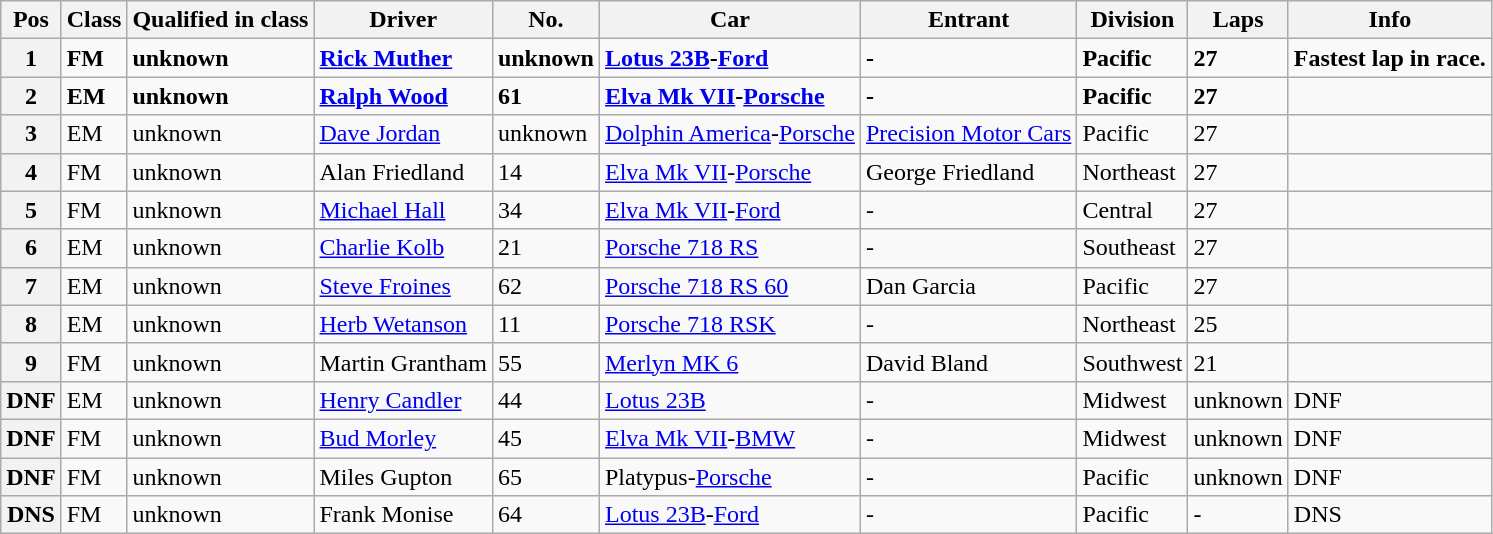<table class="wikitable">
<tr>
<th>Pos</th>
<th>Class</th>
<th>Qualified in class</th>
<th>Driver</th>
<th>No.</th>
<th>Car</th>
<th>Entrant</th>
<th>Division</th>
<th>Laps</th>
<th>Info</th>
</tr>
<tr>
<th><strong>1</strong></th>
<td><strong>FM</strong></td>
<td><strong>unknown</strong></td>
<td><strong> <a href='#'>Rick Muther</a></strong></td>
<td><strong>unknown</strong></td>
<td><strong><a href='#'>Lotus 23B</a>-<a href='#'>Ford</a></strong></td>
<td><strong>-</strong></td>
<td><strong>Pacific</strong></td>
<td><strong>27</strong></td>
<td><strong>Fastest lap in race.</strong></td>
</tr>
<tr>
<th><strong>2</strong></th>
<td><strong>EM</strong></td>
<td><strong>unknown</strong></td>
<td><strong> <a href='#'>Ralph Wood</a></strong></td>
<td><strong>61</strong></td>
<td><strong><a href='#'>Elva Mk VII</a>-<a href='#'>Porsche</a></strong></td>
<td><strong>-</strong></td>
<td><strong>Pacific</strong></td>
<td><strong>27</strong></td>
<td></td>
</tr>
<tr>
<th>3</th>
<td>EM</td>
<td>unknown</td>
<td> <a href='#'>Dave Jordan</a></td>
<td>unknown</td>
<td><a href='#'>Dolphin America</a>-<a href='#'>Porsche</a></td>
<td><a href='#'>Precision Motor Cars</a></td>
<td>Pacific</td>
<td>27</td>
<td></td>
</tr>
<tr>
<th>4</th>
<td>FM</td>
<td>unknown</td>
<td> Alan Friedland</td>
<td>14</td>
<td><a href='#'>Elva Mk VII</a>-<a href='#'>Porsche</a></td>
<td>George Friedland</td>
<td>Northeast</td>
<td>27</td>
<td></td>
</tr>
<tr>
<th>5</th>
<td>FM</td>
<td>unknown</td>
<td> <a href='#'>Michael Hall</a></td>
<td>34</td>
<td><a href='#'>Elva Mk VII</a>-<a href='#'>Ford</a></td>
<td>-</td>
<td>Central</td>
<td>27</td>
<td></td>
</tr>
<tr>
<th>6</th>
<td>EM</td>
<td>unknown</td>
<td> <a href='#'>Charlie Kolb</a></td>
<td>21</td>
<td><a href='#'>Porsche 718 RS</a></td>
<td>-</td>
<td>Southeast</td>
<td>27</td>
<td></td>
</tr>
<tr>
<th>7</th>
<td>EM</td>
<td>unknown</td>
<td> <a href='#'>Steve Froines</a></td>
<td>62</td>
<td><a href='#'>Porsche 718 RS 60</a></td>
<td>Dan Garcia</td>
<td>Pacific</td>
<td>27</td>
<td></td>
</tr>
<tr>
<th>8</th>
<td>EM</td>
<td>unknown</td>
<td> <a href='#'>Herb Wetanson</a></td>
<td>11</td>
<td><a href='#'>Porsche 718 RSK</a></td>
<td>-</td>
<td>Northeast</td>
<td>25</td>
<td></td>
</tr>
<tr>
<th>9</th>
<td>FM</td>
<td>unknown</td>
<td> Martin Grantham</td>
<td>55</td>
<td><a href='#'>Merlyn MK 6</a></td>
<td>David Bland</td>
<td>Southwest</td>
<td>21</td>
<td></td>
</tr>
<tr>
<th>DNF</th>
<td>EM</td>
<td>unknown</td>
<td> <a href='#'>Henry Candler</a></td>
<td>44</td>
<td><a href='#'>Lotus 23B</a></td>
<td>-</td>
<td>Midwest</td>
<td>unknown</td>
<td>DNF</td>
</tr>
<tr>
<th>DNF</th>
<td>FM</td>
<td>unknown</td>
<td> <a href='#'>Bud Morley</a></td>
<td>45</td>
<td><a href='#'>Elva Mk VII</a>-<a href='#'>BMW</a></td>
<td>-</td>
<td>Midwest</td>
<td>unknown</td>
<td>DNF</td>
</tr>
<tr>
<th>DNF</th>
<td>FM</td>
<td>unknown</td>
<td> Miles Gupton</td>
<td>65</td>
<td>Platypus-<a href='#'>Porsche</a></td>
<td>-</td>
<td>Pacific</td>
<td>unknown</td>
<td>DNF</td>
</tr>
<tr>
<th>DNS</th>
<td>FM</td>
<td>unknown</td>
<td> Frank Monise</td>
<td>64</td>
<td><a href='#'>Lotus 23B</a>-<a href='#'>Ford</a></td>
<td>-</td>
<td>Pacific</td>
<td>-</td>
<td>DNS</td>
</tr>
</table>
